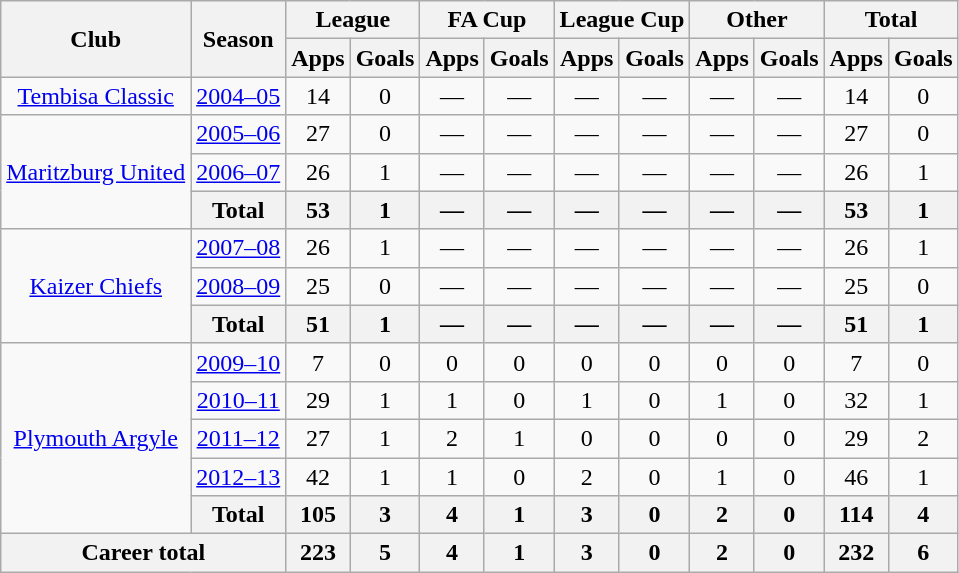<table class="wikitable" style="text-align:center">
<tr>
<th rowspan="2">Club</th>
<th rowspan="2">Season</th>
<th colspan="2">League</th>
<th colspan="2">FA Cup</th>
<th colspan="2">League Cup</th>
<th colspan="2">Other</th>
<th colspan="2">Total</th>
</tr>
<tr>
<th>Apps</th>
<th>Goals</th>
<th>Apps</th>
<th>Goals</th>
<th>Apps</th>
<th>Goals</th>
<th>Apps</th>
<th>Goals</th>
<th>Apps</th>
<th>Goals</th>
</tr>
<tr>
<td><a href='#'>Tembisa Classic</a></td>
<td><a href='#'>2004–05</a></td>
<td>14</td>
<td>0</td>
<td>—</td>
<td>—</td>
<td>—</td>
<td>—</td>
<td>—</td>
<td>—</td>
<td>14</td>
<td>0</td>
</tr>
<tr>
<td rowspan="3"><a href='#'>Maritzburg United</a></td>
<td><a href='#'>2005–06</a></td>
<td>27</td>
<td>0</td>
<td>—</td>
<td>—</td>
<td>—</td>
<td>—</td>
<td>—</td>
<td>—</td>
<td>27</td>
<td>0</td>
</tr>
<tr>
<td><a href='#'>2006–07</a></td>
<td>26</td>
<td>1</td>
<td>—</td>
<td>—</td>
<td>—</td>
<td>—</td>
<td>—</td>
<td>—</td>
<td>26</td>
<td>1</td>
</tr>
<tr>
<th>Total</th>
<th>53</th>
<th>1</th>
<th>—</th>
<th>—</th>
<th>—</th>
<th>—</th>
<th>—</th>
<th>—</th>
<th>53</th>
<th>1</th>
</tr>
<tr>
<td rowspan="3"><a href='#'>Kaizer Chiefs</a></td>
<td><a href='#'>2007–08</a></td>
<td>26</td>
<td>1</td>
<td>—</td>
<td>—</td>
<td>—</td>
<td>—</td>
<td>—</td>
<td>—</td>
<td>26</td>
<td>1</td>
</tr>
<tr>
<td><a href='#'>2008–09</a></td>
<td>25</td>
<td>0</td>
<td>—</td>
<td>—</td>
<td>—</td>
<td>—</td>
<td>—</td>
<td>—</td>
<td>25</td>
<td>0</td>
</tr>
<tr>
<th>Total</th>
<th>51</th>
<th>1</th>
<th>—</th>
<th>—</th>
<th>—</th>
<th>—</th>
<th>—</th>
<th>—</th>
<th>51</th>
<th>1</th>
</tr>
<tr>
<td rowspan="5"><a href='#'>Plymouth Argyle</a></td>
<td><a href='#'>2009–10</a></td>
<td>7</td>
<td>0</td>
<td>0</td>
<td>0</td>
<td>0</td>
<td>0</td>
<td>0</td>
<td>0</td>
<td>7</td>
<td>0</td>
</tr>
<tr>
<td><a href='#'>2010–11</a></td>
<td>29</td>
<td>1</td>
<td>1</td>
<td>0</td>
<td>1</td>
<td>0</td>
<td>1</td>
<td>0</td>
<td>32</td>
<td>1</td>
</tr>
<tr>
<td><a href='#'>2011–12</a></td>
<td>27</td>
<td>1</td>
<td>2</td>
<td>1</td>
<td>0</td>
<td>0</td>
<td>0</td>
<td>0</td>
<td>29</td>
<td>2</td>
</tr>
<tr>
<td><a href='#'>2012–13</a></td>
<td>42</td>
<td>1</td>
<td>1</td>
<td>0</td>
<td>2</td>
<td>0</td>
<td>1</td>
<td>0</td>
<td>46</td>
<td>1</td>
</tr>
<tr>
<th>Total</th>
<th>105</th>
<th>3</th>
<th>4</th>
<th>1</th>
<th>3</th>
<th>0</th>
<th>2</th>
<th>0</th>
<th>114</th>
<th>4</th>
</tr>
<tr>
<th colspan="2">Career total</th>
<th>223</th>
<th>5</th>
<th>4</th>
<th>1</th>
<th>3</th>
<th>0</th>
<th>2</th>
<th>0</th>
<th>232</th>
<th>6</th>
</tr>
</table>
